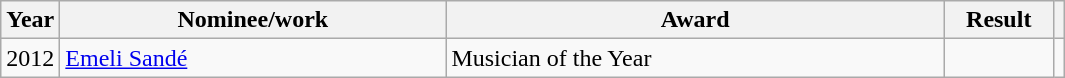<table class="wikitable">
<tr>
<th>Year</th>
<th width="250">Nominee/work</th>
<th width="325">Award</th>
<th width="65">Result</th>
<th></th>
</tr>
<tr>
<td>2012</td>
<td><a href='#'>Emeli Sandé</a></td>
<td>Musician of the Year</td>
<td></td>
<td style="text-align:center;"></td>
</tr>
</table>
